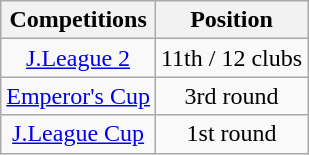<table class="wikitable" style="text-align:center;">
<tr>
<th>Competitions</th>
<th>Position</th>
</tr>
<tr>
<td><a href='#'>J.League 2</a></td>
<td>11th / 12 clubs</td>
</tr>
<tr>
<td><a href='#'>Emperor's Cup</a></td>
<td>3rd round</td>
</tr>
<tr>
<td><a href='#'>J.League Cup</a></td>
<td>1st round</td>
</tr>
</table>
